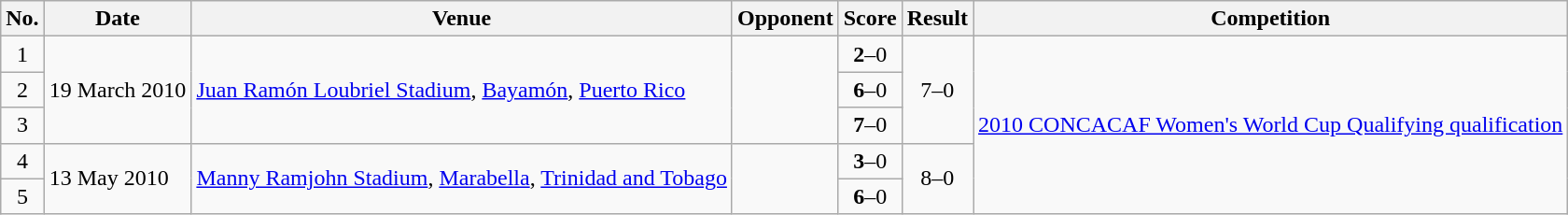<table class="wikitable">
<tr>
<th>No.</th>
<th>Date</th>
<th>Venue</th>
<th>Opponent</th>
<th>Score</th>
<th>Result</th>
<th>Competition</th>
</tr>
<tr>
<td style="text-align:center;">1</td>
<td rowspan=3>19 March 2010</td>
<td rowspan=3><a href='#'>Juan Ramón Loubriel Stadium</a>, <a href='#'>Bayamón</a>, <a href='#'>Puerto Rico</a></td>
<td rowspan=3></td>
<td style="text-align:center;"><strong>2</strong>–0</td>
<td rowspan=3 style="text-align:center;">7–0</td>
<td rowspan=5><a href='#'>2010 CONCACAF Women's World Cup Qualifying qualification</a></td>
</tr>
<tr style="text-align:center;">
<td>2</td>
<td><strong>6</strong>–0</td>
</tr>
<tr style="text-align:center;">
<td>3</td>
<td><strong>7</strong>–0</td>
</tr>
<tr>
<td style="text-align:center;">4</td>
<td rowspan=2>13 May 2010</td>
<td rowspan=2><a href='#'>Manny Ramjohn Stadium</a>, <a href='#'>Marabella</a>, <a href='#'>Trinidad and Tobago</a></td>
<td rowspan=2></td>
<td style="text-align:center;"><strong>3</strong>–0</td>
<td rowspan=2 style="text-align:center;">8–0</td>
</tr>
<tr style="text-align:center;">
<td>5</td>
<td><strong>6</strong>–0</td>
</tr>
</table>
